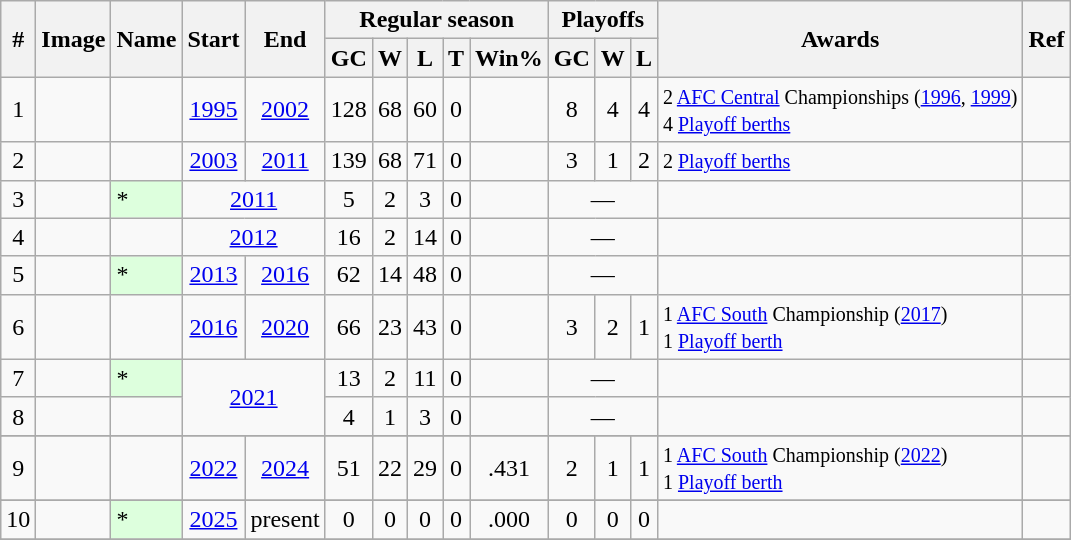<table class="wikitable sortable" style="text-align:center">
<tr>
<th rowspan="2">#</th>
<th rowspan="2">Image</th>
<th rowspan="2">Name</th>
<th rowspan="2">Start</th>
<th rowspan="2">End</th>
<th colspan="5">Regular season</th>
<th colspan="3">Playoffs</th>
<th rowspan="2">Awards</th>
<th rowspan="2" class="unsortable">Ref</th>
</tr>
<tr>
<th>GC</th>
<th>W</th>
<th>L</th>
<th>T</th>
<th>Win%</th>
<th>GC</th>
<th>W</th>
<th>L</th>
</tr>
<tr>
<td>1</td>
<td></td>
<td align="left"></td>
<td><a href='#'>1995</a></td>
<td><a href='#'>2002</a></td>
<td>128</td>
<td>68</td>
<td>60</td>
<td>0</td>
<td></td>
<td>8</td>
<td>4</td>
<td>4</td>
<td align="left"><small>2 <a href='#'>AFC Central</a> Championships (<a href='#'>1996</a>, <a href='#'>1999</a>)<br>4 <a href='#'>Playoff berths</a> </small></td>
<td></td>
</tr>
<tr>
<td>2</td>
<td></td>
<td align="left"></td>
<td><a href='#'>2003</a></td>
<td><a href='#'>2011</a></td>
<td>139</td>
<td>68</td>
<td>71</td>
<td>0</td>
<td></td>
<td>3</td>
<td>1</td>
<td>2</td>
<td align="left"><small>2 <a href='#'>Playoff berths</a> </small></td>
<td></td>
</tr>
<tr>
<td>3</td>
<td></td>
<td align="left" style="background-color:#dfd">*</td>
<td colspan="2"><a href='#'>2011</a></td>
<td>5</td>
<td>2</td>
<td>3</td>
<td>0</td>
<td></td>
<td colspan="3">—</td>
<td></td>
<td></td>
</tr>
<tr>
<td>4</td>
<td></td>
<td align="left"></td>
<td colspan="2"><a href='#'>2012</a></td>
<td>16</td>
<td>2</td>
<td>14</td>
<td>0</td>
<td></td>
<td colspan="3">—</td>
<td></td>
<td></td>
</tr>
<tr>
<td>5</td>
<td></td>
<td align="left" style="background-color:#dfd">*</td>
<td><a href='#'>2013</a></td>
<td><a href='#'>2016</a></td>
<td>62</td>
<td>14</td>
<td>48</td>
<td>0</td>
<td></td>
<td colspan="3">—</td>
<td></td>
<td></td>
</tr>
<tr>
<td>6</td>
<td></td>
<td align="left"></td>
<td><a href='#'>2016</a></td>
<td><a href='#'>2020</a></td>
<td>66</td>
<td>23</td>
<td>43</td>
<td>0</td>
<td></td>
<td>3</td>
<td>2</td>
<td>1</td>
<td align="left"><small>1 <a href='#'>AFC South</a> Championship (<a href='#'>2017</a>)<br>1 <a href='#'>Playoff berth</a> </small></td>
<td></td>
</tr>
<tr>
<td>7</td>
<td></td>
<td align="left" style="background-color:#dfd">*</td>
<td colspan="2" rowspan="2"><a href='#'>2021</a></td>
<td>13</td>
<td>2</td>
<td>11</td>
<td>0</td>
<td></td>
<td colspan="3">—</td>
<td></td>
<td></td>
</tr>
<tr>
<td>8</td>
<td></td>
<td align="left"></td>
<td>4</td>
<td>1</td>
<td>3</td>
<td>0</td>
<td></td>
<td colspan="3">—</td>
<td></td>
<td></td>
</tr>
<tr>
</tr>
<tr>
<td>9</td>
<td></td>
<td align="left"></td>
<td><a href='#'>2022</a></td>
<td><a href='#'>2024</a></td>
<td>51</td>
<td>22</td>
<td>29</td>
<td>0</td>
<td>.431</td>
<td>2</td>
<td>1</td>
<td>1</td>
<td align="left"><small>1 <a href='#'>AFC South</a> Championship (<a href='#'>2022</a>) <br> 1 <a href='#'>Playoff berth</a> </small></td>
<td></td>
</tr>
<tr>
</tr>
<tr>
<td>10</td>
<td></td>
<td align="left" style="background-color:#dfd">*</td>
<td><a href='#'>2025</a></td>
<td>present</td>
<td>0</td>
<td>0</td>
<td>0</td>
<td>0</td>
<td>.000</td>
<td>0</td>
<td>0</td>
<td>0</td>
<td></td>
<td></td>
</tr>
<tr>
</tr>
</table>
